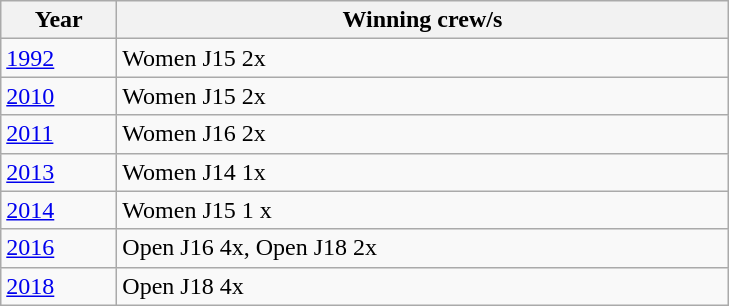<table class="wikitable">
<tr>
<th width=70>Year</th>
<th width=400>Winning crew/s</th>
</tr>
<tr>
<td><a href='#'>1992</a></td>
<td>Women J15 2x </td>
</tr>
<tr>
<td><a href='#'>2010</a></td>
<td>Women J15 2x </td>
</tr>
<tr>
<td><a href='#'>2011</a></td>
<td>Women J16 2x </td>
</tr>
<tr>
<td><a href='#'>2013</a></td>
<td>Women J14 1x </td>
</tr>
<tr>
<td><a href='#'>2014</a></td>
<td>Women J15 1 x</td>
</tr>
<tr>
<td><a href='#'>2016</a></td>
<td>Open J16 4x, Open J18 2x </td>
</tr>
<tr>
<td><a href='#'>2018</a></td>
<td>Open J18 4x </td>
</tr>
</table>
